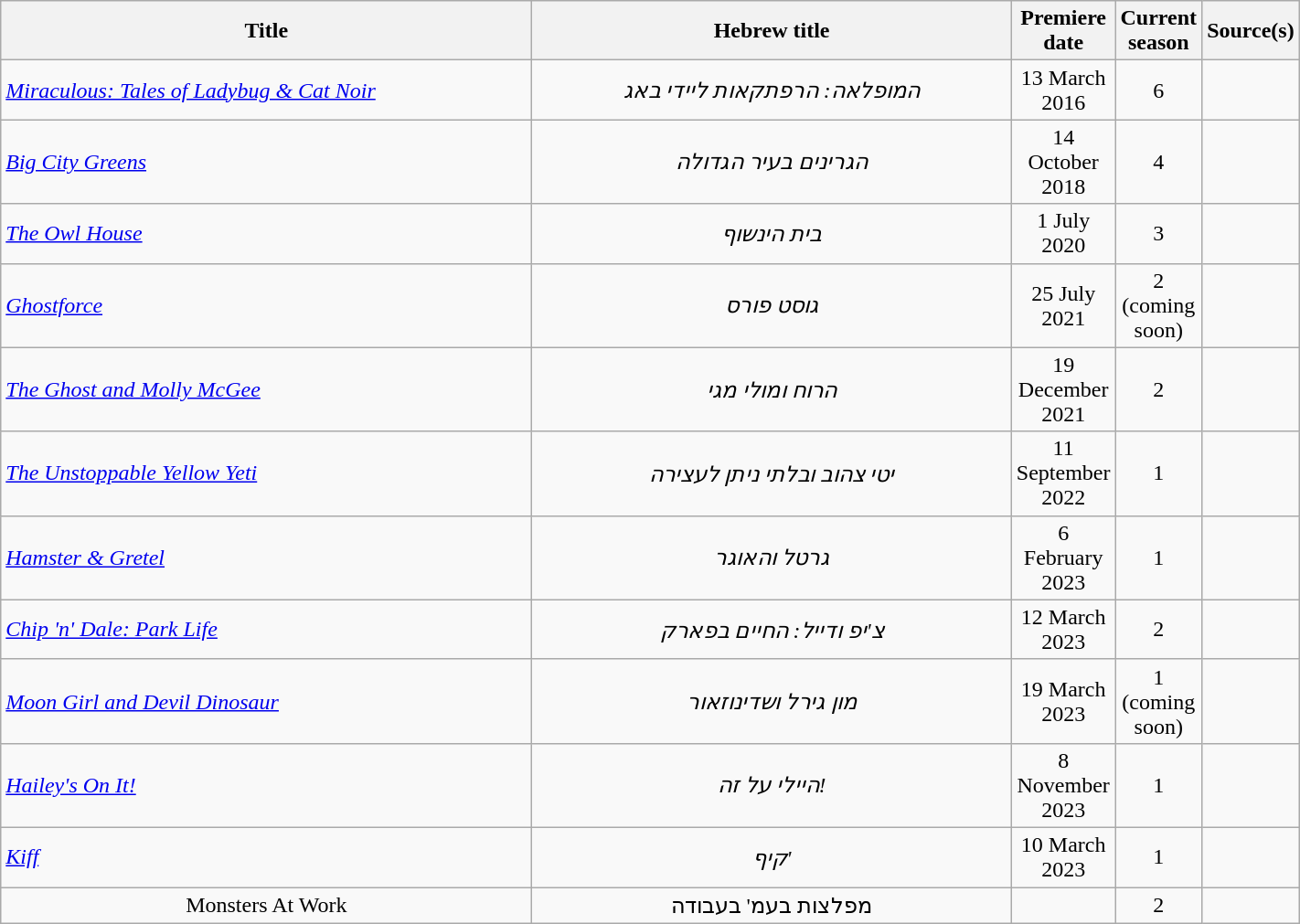<table class="wikitable plainrowheaders sortable" style="width:75%;text-align:center;">
<tr>
<th scope="col" style="width:50%;">Title</th>
<th scope="col" style="width:45%;">Hebrew title</th>
<th scope="col" style="width:20%;">Premiere date</th>
<th scope="col" style="width:10%;">Current season</th>
<th class="unsortable" style="width:5%;">Source(s)</th>
</tr>
<tr>
<td scope="row" style="text-align:left;"><em><a href='#'>Miraculous: Tales of Ladybug & Cat Noir</a></em></td>
<td><em>המופלאה: הרפתקאות ליידי באג</em></td>
<td>13 March 2016</td>
<td>6</td>
<td></td>
</tr>
<tr>
<td scope="row" style="text-align:left;"><em><a href='#'>Big City Greens</a></em></td>
<td><em>הגרינים בעיר הגדולה</em></td>
<td>14 October 2018</td>
<td>4</td>
<td></td>
</tr>
<tr>
<td scope="row" style="text-align:left;"><em><a href='#'>The Owl House</a></em></td>
<td><em>בית הינשוף</em></td>
<td>1 July 2020</td>
<td>3</td>
<td></td>
</tr>
<tr>
<td scope="row" style="text-align:left;"><em><a href='#'>Ghostforce</a></em></td>
<td><em>גוסט פורס</em></td>
<td>25 July 2021</td>
<td>2 (coming soon)</td>
<td></td>
</tr>
<tr>
<td scope="row" style="text-align:left;"><em><a href='#'>The Ghost and Molly McGee</a></em></td>
<td><em>הרוח ומולי מגי</em></td>
<td>19 December 2021</td>
<td>2</td>
<td></td>
</tr>
<tr>
<td scope="row" style="text-align:left;"><em><a href='#'>The Unstoppable Yellow Yeti</a></em></td>
<td><em>יטי צהוב ובלתי ניתן לעצירה</em></td>
<td>11 September 2022</td>
<td>1</td>
<td></td>
</tr>
<tr>
<td scope="row" style="text-align:left;"><em><a href='#'>Hamster & Gretel</a></em></td>
<td><em>גרטל והאוגר</em></td>
<td>6 February 2023</td>
<td>1</td>
<td></td>
</tr>
<tr>
<td scope="row" style="text-align:left;"><em><a href='#'>Chip 'n' Dale: Park Life</a></em></td>
<td><em>צ'יפ ודייל: החיים בפארק</em></td>
<td>12 March 2023</td>
<td>2</td>
<td></td>
</tr>
<tr>
<td scope="row" style="text-align:left;"><em><a href='#'>Moon Girl and Devil Dinosaur</a></em></td>
<td><em>מון גירל ושדינוזאור</em></td>
<td>19 March 2023</td>
<td>1 (coming soon)</td>
<td></td>
</tr>
<tr>
<td scope="row" style="text-align:left;"><em><a href='#'>Hailey's On It!</a></em></td>
<td><em>היילי על זה!</em></td>
<td>8 November 2023</td>
<td>1</td>
<td></td>
</tr>
<tr>
<td scope="row" style="text-align:left;"><em><a href='#'>Kiff</a></em></td>
<td><em>קיף'</td>
<td>10 March 2023</td>
<td>1</td>
<td></td>
</tr>
<tr>
<td></em>Monsters At Work<em></td>
<td>מפלצות בעמ' בעבודה</td>
<td></td>
<td>2</td>
<td></td>
</tr>
</table>
